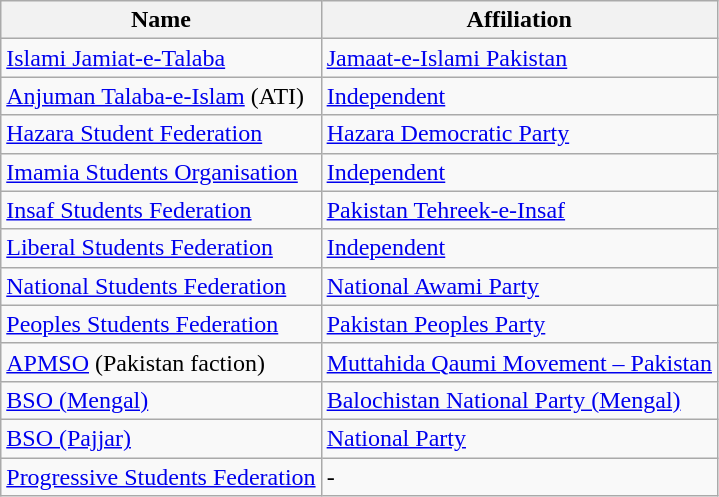<table class="wikitable">
<tr>
<th>Name</th>
<th>Affiliation</th>
</tr>
<tr>
<td><a href='#'>Islami Jamiat-e-Talaba</a></td>
<td><a href='#'>Jamaat-e-Islami Pakistan</a></td>
</tr>
<tr>
<td><a href='#'>Anjuman Talaba-e-Islam</a> (ATI)</td>
<td><a href='#'>Independent</a></td>
</tr>
<tr>
<td><a href='#'>Hazara Student Federation</a></td>
<td><a href='#'>Hazara Democratic Party</a></td>
</tr>
<tr>
<td><a href='#'>Imamia Students Organisation</a></td>
<td><a href='#'>Independent</a></td>
</tr>
<tr>
<td><a href='#'>Insaf Students Federation</a></td>
<td><a href='#'>Pakistan Tehreek-e-Insaf</a></td>
</tr>
<tr>
<td><a href='#'>Liberal Students Federation</a></td>
<td><a href='#'>Independent</a></td>
</tr>
<tr>
<td><a href='#'>National Students Federation</a></td>
<td><a href='#'>National Awami Party</a></td>
</tr>
<tr>
<td><a href='#'>Peoples Students Federation</a></td>
<td><a href='#'>Pakistan Peoples Party</a></td>
</tr>
<tr>
<td><a href='#'>APMSO</a> (Pakistan faction)</td>
<td><a href='#'>Muttahida Qaumi Movement – Pakistan</a></td>
</tr>
<tr>
<td><a href='#'>BSO (Mengal)</a></td>
<td><a href='#'>Balochistan National Party (Mengal)</a></td>
</tr>
<tr>
<td><a href='#'>BSO (Pajjar)</a></td>
<td><a href='#'>National Party</a></td>
</tr>
<tr>
<td><a href='#'>Progressive Students Federation</a></td>
<td>-</td>
</tr>
</table>
